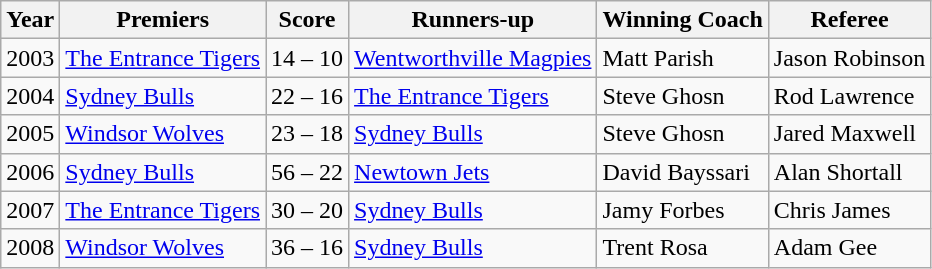<table class="wikitable">
<tr>
<th>Year</th>
<th>Premiers</th>
<th>Score</th>
<th>Runners-up</th>
<th>Winning Coach</th>
<th>Referee</th>
</tr>
<tr>
<td>2003</td>
<td> <a href='#'>The Entrance Tigers</a></td>
<td>14 – 10</td>
<td> <a href='#'>Wentworthville Magpies</a></td>
<td>Matt Parish</td>
<td>Jason Robinson</td>
</tr>
<tr>
<td>2004</td>
<td> <a href='#'>Sydney Bulls</a></td>
<td>22 – 16</td>
<td> <a href='#'>The Entrance Tigers</a></td>
<td>Steve Ghosn</td>
<td>Rod Lawrence</td>
</tr>
<tr>
<td>2005</td>
<td> <a href='#'>Windsor Wolves</a></td>
<td>23 – 18</td>
<td> <a href='#'>Sydney Bulls</a></td>
<td>Steve Ghosn</td>
<td>Jared Maxwell</td>
</tr>
<tr>
<td>2006</td>
<td> <a href='#'>Sydney Bulls</a></td>
<td>56 – 22</td>
<td> <a href='#'>Newtown Jets</a></td>
<td>David Bayssari</td>
<td>Alan Shortall</td>
</tr>
<tr>
<td>2007</td>
<td> <a href='#'>The Entrance Tigers</a></td>
<td>30 – 20</td>
<td> <a href='#'>Sydney Bulls</a></td>
<td>Jamy Forbes</td>
<td>Chris James</td>
</tr>
<tr>
<td>2008</td>
<td> <a href='#'>Windsor Wolves</a></td>
<td>36 – 16</td>
<td> <a href='#'>Sydney Bulls</a></td>
<td>Trent Rosa</td>
<td>Adam Gee</td>
</tr>
</table>
